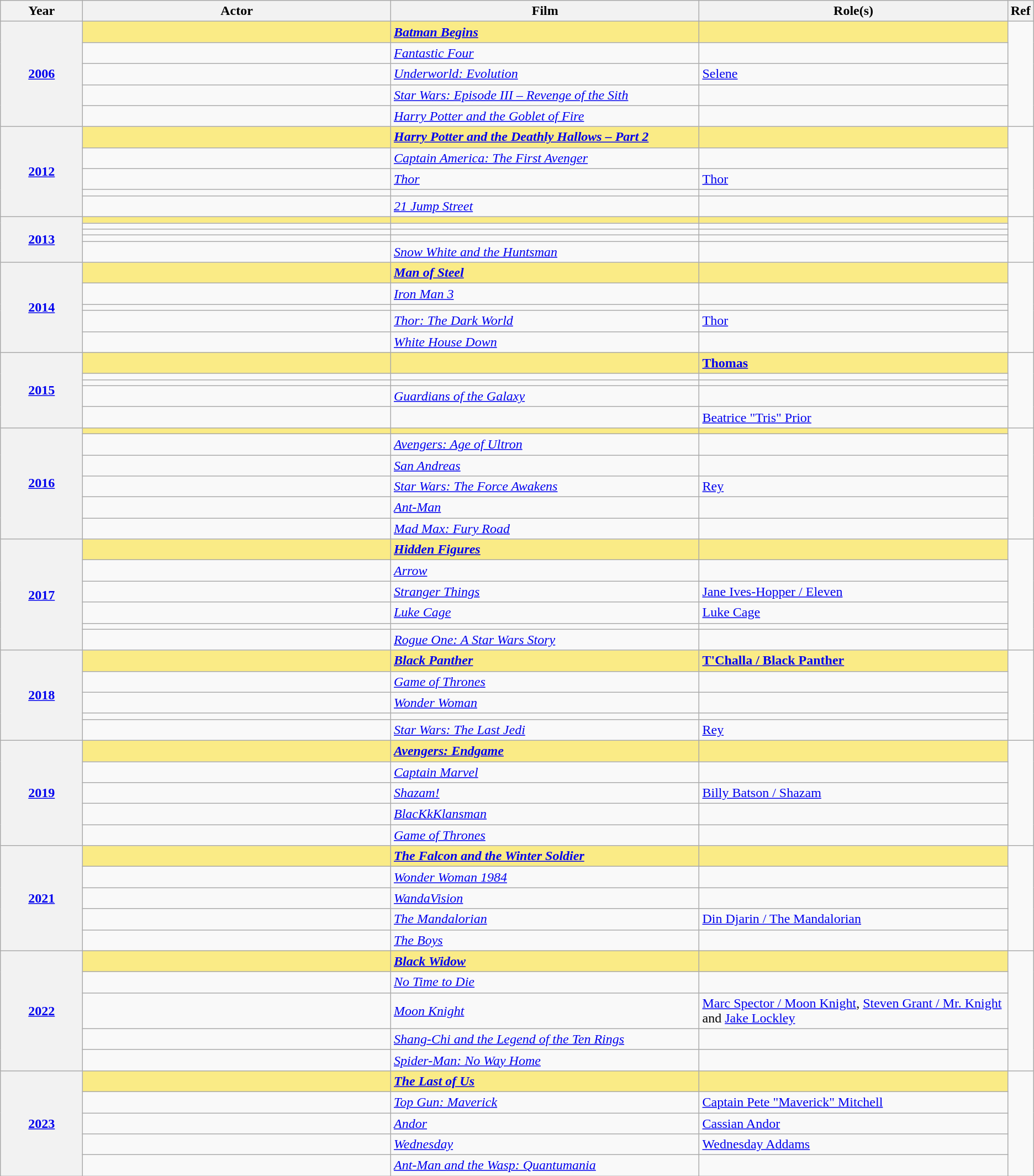<table class="wikitable sortable" style="text-align:left;">
<tr>
<th scope="col" style="width:8%;">Year</th>
<th scope="col" style="width:30%;">Actor</th>
<th scope="col" style="width:30%;">Film</th>
<th scope="col" style="width:30%;">Role(s)</th>
<th scope="col" style="width:5%;">Ref</th>
</tr>
<tr>
<th scope="row" rowspan=5 style="text-align:center"><a href='#'>2006</a></th>
<td style="background:#FAEB86;"><strong> </strong></td>
<td style="background:#FAEB86;"><strong><em><a href='#'>Batman Begins</a></em></strong></td>
<td style="background:#FAEB86;"><strong></strong></td>
<td rowspan="5" style="text-align:center"></td>
</tr>
<tr>
<td></td>
<td><em><a href='#'>Fantastic Four</a></em></td>
<td></td>
</tr>
<tr>
<td></td>
<td><em><a href='#'>Underworld: Evolution</a></em></td>
<td><a href='#'>Selene</a></td>
</tr>
<tr>
<td></td>
<td><em><a href='#'>Star Wars: Episode III – Revenge of the Sith</a></em></td>
<td></td>
</tr>
<tr>
<td></td>
<td><em><a href='#'>Harry Potter and the Goblet of Fire</a></em></td>
<td></td>
</tr>
<tr>
<th scope="row" rowspan=5 style="text-align:center"><a href='#'>2012</a></th>
<td style="background:#FAEB86;"><strong> </strong></td>
<td style="background:#FAEB86;"><strong><em><a href='#'>Harry Potter and the Deathly Hallows – Part 2</a></em></strong></td>
<td style="background:#FAEB86;"><strong></strong></td>
<td rowspan="5" style="text-align:center"></td>
</tr>
<tr>
<td></td>
<td><em><a href='#'>Captain America: The First Avenger</a></em></td>
<td></td>
</tr>
<tr>
<td></td>
<td><em><a href='#'>Thor</a></em></td>
<td><a href='#'>Thor</a></td>
</tr>
<tr>
<td></td>
<td><em></em></td>
<td></td>
</tr>
<tr>
<td></td>
<td><em><a href='#'>21 Jump Street</a></em></td>
<td></td>
</tr>
<tr>
<th scope="row" rowspan=5 style="text-align:center"><a href='#'>2013</a></th>
<td style="background:#FAEB86;"><strong> </strong></td>
<td style="background:#FAEB86;"><strong><em></em></strong></td>
<td style="background:#FAEB86;"><strong></strong></td>
<td rowspan="5" style="text-align:center"></td>
</tr>
<tr>
<td></td>
<td><em></em></td>
<td></td>
</tr>
<tr>
<td></td>
<td><em></em></td>
<td></td>
</tr>
<tr>
<td></td>
<td><em></em></td>
<td></td>
</tr>
<tr>
<td></td>
<td><em><a href='#'>Snow White and the Huntsman</a></em></td>
<td></td>
</tr>
<tr>
<th scope="row" rowspan=5 style="text-align:center"><a href='#'>2014</a></th>
<td style="background:#FAEB86;"><strong> </strong></td>
<td style="background:#FAEB86;"><strong><em><a href='#'>Man of Steel</a></em></strong></td>
<td style="background:#FAEB86;"><strong></strong></td>
<td rowspan="5" style="text-align:center"></td>
</tr>
<tr>
<td></td>
<td><em><a href='#'>Iron Man 3</a></em></td>
<td></td>
</tr>
<tr>
<td></td>
<td><em></em></td>
<td></td>
</tr>
<tr>
<td></td>
<td><em><a href='#'>Thor: The Dark World</a></em></td>
<td><a href='#'>Thor</a></td>
</tr>
<tr>
<td></td>
<td><em><a href='#'>White House Down</a></em></td>
<td></td>
</tr>
<tr>
<th scope="row" rowspan=5 style="text-align:center"><a href='#'>2015</a></th>
<td style="background:#FAEB86;"><strong> </strong></td>
<td style="background:#FAEB86;"><strong><em></em></strong></td>
<td style="background:#FAEB86;"><strong><a href='#'>Thomas</a></strong></td>
<td rowspan=5 style="text-align:center"></td>
</tr>
<tr>
<td></td>
<td><em></em></td>
<td></td>
</tr>
<tr>
<td></td>
<td><em></em></td>
<td></td>
</tr>
<tr>
<td></td>
<td><em><a href='#'>Guardians of the Galaxy</a></em></td>
<td></td>
</tr>
<tr>
<td></td>
<td><em></em></td>
<td><a href='#'>Beatrice "Tris" Prior</a></td>
</tr>
<tr>
<th scope="row" rowspan=6 style="text-align:center"><a href='#'>2016</a></th>
<td style="background:#FAEB86;"><strong> </strong></td>
<td style="background:#FAEB86;"><strong><em></em></strong></td>
<td style="background:#FAEB86;"><strong></strong></td>
<td rowspan=6 style="text-align:center"></td>
</tr>
<tr>
<td></td>
<td><em><a href='#'>Avengers: Age of Ultron</a></em></td>
<td></td>
</tr>
<tr>
<td></td>
<td><em><a href='#'>San Andreas</a></em></td>
<td></td>
</tr>
<tr>
<td></td>
<td><em><a href='#'>Star Wars: The Force Awakens</a></em></td>
<td><a href='#'>Rey</a></td>
</tr>
<tr>
<td></td>
<td><em><a href='#'>Ant-Man</a></em></td>
<td></td>
</tr>
<tr>
<td></td>
<td><em><a href='#'>Mad Max: Fury Road</a></em></td>
<td></td>
</tr>
<tr>
<th scope="row" rowspan=6 style="text-align:center"><a href='#'>2017</a></th>
<td style="background:#FAEB86;"><strong> </strong></td>
<td style="background:#FAEB86;"><strong><em><a href='#'>Hidden Figures</a></em></strong></td>
<td style="background:#FAEB86;"><strong></strong></td>
<td rowspan=6 style="text-align:center"></td>
</tr>
<tr>
<td></td>
<td><em><a href='#'>Arrow</a></em></td>
<td></td>
</tr>
<tr>
<td></td>
<td><em><a href='#'>Stranger Things</a></em></td>
<td><a href='#'>Jane Ives-Hopper / Eleven</a></td>
</tr>
<tr>
<td></td>
<td><em><a href='#'>Luke Cage</a></em></td>
<td><a href='#'>Luke Cage</a></td>
</tr>
<tr>
<td></td>
<td><em></em></td>
<td></td>
</tr>
<tr>
<td></td>
<td><em><a href='#'>Rogue One: A Star Wars Story</a></em></td>
<td></td>
</tr>
<tr>
<th scope="row" rowspan=5 style="text-align:center"><a href='#'>2018</a></th>
<td style="background:#FAEB86;"><strong> </strong></td>
<td style="background:#FAEB86;"><strong><em><a href='#'>Black Panther</a></em></strong></td>
<td style="background:#FAEB86;"><strong><a href='#'>T'Challa / Black Panther</a></strong></td>
<td rowspan="5" style="text-align:center"></td>
</tr>
<tr>
<td></td>
<td><em><a href='#'>Game of Thrones</a></em></td>
<td></td>
</tr>
<tr>
<td></td>
<td><em><a href='#'>Wonder Woman</a></em></td>
<td></td>
</tr>
<tr>
<td></td>
<td><em></em></td>
<td></td>
</tr>
<tr>
<td></td>
<td><em><a href='#'>Star Wars: The Last Jedi</a></em></td>
<td><a href='#'>Rey</a></td>
</tr>
<tr>
<th scope="row" rowspan=5 style="text-align:center"><a href='#'>2019</a></th>
<td style="background:#FAEB86;"><strong> </strong></td>
<td style="background:#FAEB86;"><strong><em><a href='#'>Avengers: Endgame</a></em></strong></td>
<td style="background:#FAEB86;"><strong></strong></td>
<td rowspan="5" style="text-align:center"></td>
</tr>
<tr>
<td></td>
<td><em><a href='#'>Captain Marvel</a></em></td>
<td></td>
</tr>
<tr>
<td></td>
<td><em><a href='#'>Shazam!</a></em></td>
<td><a href='#'>Billy Batson / Shazam</a></td>
</tr>
<tr>
<td></td>
<td><em><a href='#'>BlacKkKlansman</a></em></td>
<td></td>
</tr>
<tr>
<td></td>
<td><em><a href='#'>Game of Thrones</a></em></td>
<td></td>
</tr>
<tr>
<th scope="row" rowspan=5 style="text-align:center"><a href='#'>2021</a></th>
<td style="background:#FAEB86;"><strong> </strong></td>
<td style="background:#FAEB86;"><strong><em><a href='#'>The Falcon and the Winter Soldier</a></em></strong></td>
<td style="background:#FAEB86;"><strong></strong></td>
<td rowspan="5" style="text-align:center"></td>
</tr>
<tr>
<td></td>
<td><em><a href='#'>Wonder Woman 1984</a></em></td>
<td></td>
</tr>
<tr>
<td></td>
<td><em><a href='#'>WandaVision</a></em></td>
<td></td>
</tr>
<tr>
<td></td>
<td><em><a href='#'>The Mandalorian</a></em></td>
<td><a href='#'>Din Djarin / The Mandalorian</a></td>
</tr>
<tr>
<td></td>
<td><em><a href='#'>The Boys</a></em></td>
<td></td>
</tr>
<tr>
<th scope="row" rowspan=5 style="text-align:center"><a href='#'>2022</a></th>
<td style="background:#FAEB86;"><strong> </strong></td>
<td style="background:#FAEB86;"><strong><em><a href='#'>Black Widow</a></em></strong></td>
<td style="background:#FAEB86;"><strong></strong></td>
<td rowspan=5 style="text-align:center"></td>
</tr>
<tr>
<td></td>
<td><em><a href='#'>No Time to Die</a></em></td>
<td></td>
</tr>
<tr>
<td></td>
<td><em><a href='#'>Moon Knight</a></em></td>
<td><a href='#'>Marc Spector / Moon Knight</a>, <a href='#'>Steven Grant / Mr. Knight</a> and <a href='#'>Jake Lockley</a></td>
</tr>
<tr>
<td></td>
<td><em><a href='#'>Shang-Chi and the Legend of the Ten Rings</a></em></td>
<td></td>
</tr>
<tr>
<td></td>
<td><em><a href='#'>Spider-Man: No Way Home</a></em></td>
<td></td>
</tr>
<tr>
<th scope="row" rowspan=5 style="text-align:center"><a href='#'>2023</a></th>
<td style="background:#FAEB86;"><strong> </strong></td>
<td style="background:#FAEB86;"><strong><em><a href='#'>The Last of Us</a></em></strong></td>
<td style="background:#FAEB86;"><strong></strong></td>
<td rowspan=5 style="text-align:center"></td>
</tr>
<tr>
<td></td>
<td><em><a href='#'>Top Gun: Maverick</a></em></td>
<td><a href='#'>Captain Pete "Maverick" Mitchell</a></td>
</tr>
<tr>
<td></td>
<td><em><a href='#'>Andor</a></em></td>
<td><a href='#'>Cassian Andor</a></td>
</tr>
<tr>
<td></td>
<td><em><a href='#'>Wednesday</a></em></td>
<td><a href='#'>Wednesday Addams</a></td>
</tr>
<tr>
<td></td>
<td><em><a href='#'>Ant-Man and the Wasp: Quantumania</a></em></td>
<td></td>
</tr>
</table>
